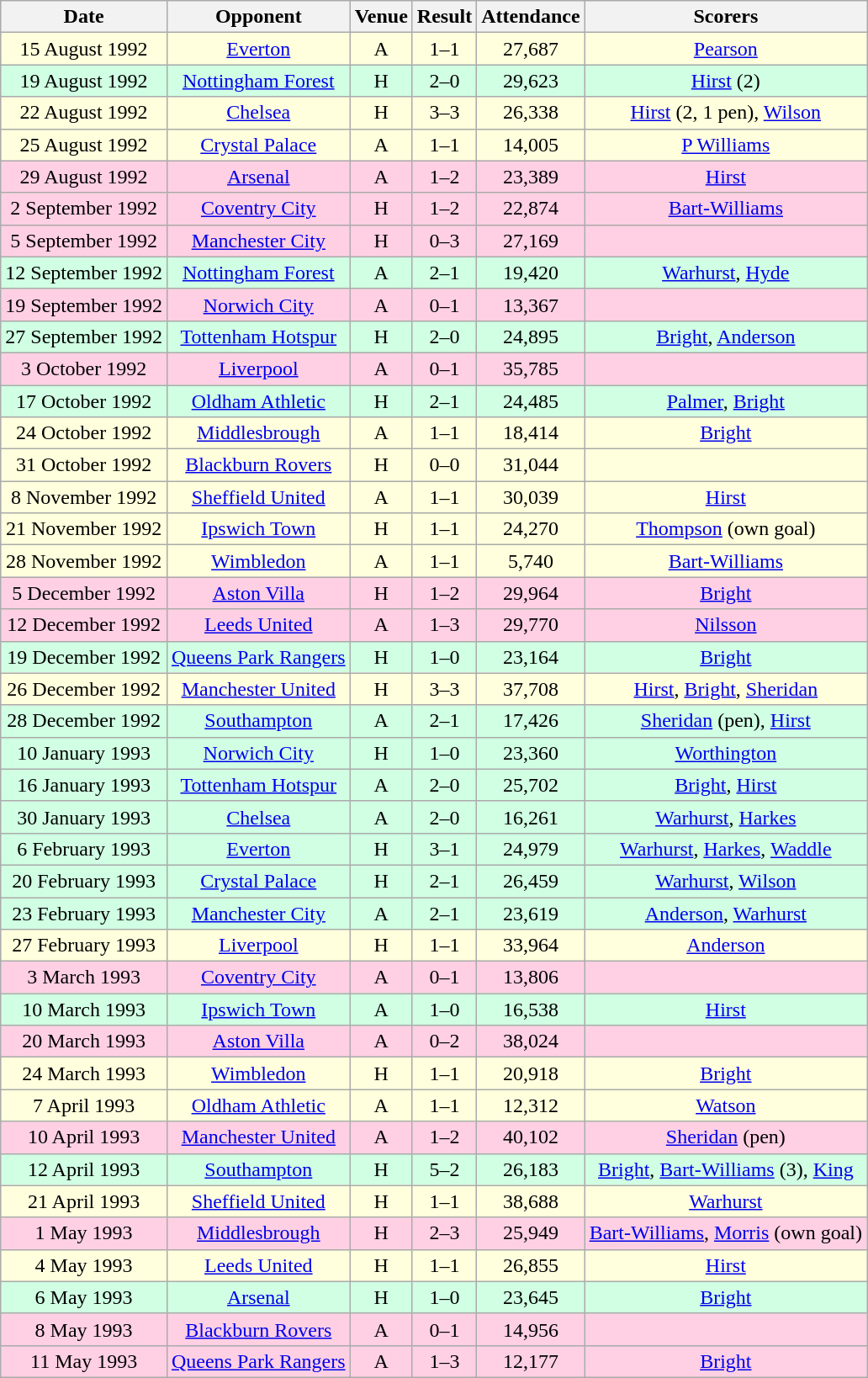<table class="wikitable sortable" style="font-size:100%; text-align:center">
<tr>
<th>Date</th>
<th>Opponent</th>
<th>Venue</th>
<th>Result</th>
<th>Attendance</th>
<th>Scorers</th>
</tr>
<tr style="background-color: #ffffdd;">
<td>15 August 1992</td>
<td><a href='#'>Everton</a></td>
<td>A</td>
<td>1–1</td>
<td>27,687</td>
<td><a href='#'>Pearson</a></td>
</tr>
<tr style="background-color: #d0ffe3;">
<td>19 August 1992</td>
<td><a href='#'>Nottingham Forest</a></td>
<td>H</td>
<td>2–0</td>
<td>29,623</td>
<td><a href='#'>Hirst</a> (2)</td>
</tr>
<tr style="background-color: #ffffdd;">
<td>22 August 1992</td>
<td><a href='#'>Chelsea</a></td>
<td>H</td>
<td>3–3</td>
<td>26,338</td>
<td><a href='#'>Hirst</a> (2, 1 pen), <a href='#'>Wilson</a></td>
</tr>
<tr style="background-color: #ffffdd;">
<td>25 August 1992</td>
<td><a href='#'>Crystal Palace</a></td>
<td>A</td>
<td>1–1</td>
<td>14,005</td>
<td><a href='#'>P Williams</a></td>
</tr>
<tr style="background-color: #ffd0e3;">
<td>29 August 1992</td>
<td><a href='#'>Arsenal</a></td>
<td>A</td>
<td>1–2</td>
<td>23,389</td>
<td><a href='#'>Hirst</a></td>
</tr>
<tr style="background-color: #ffd0e3;">
<td>2 September 1992</td>
<td><a href='#'>Coventry City</a></td>
<td>H</td>
<td>1–2</td>
<td>22,874</td>
<td><a href='#'>Bart-Williams</a></td>
</tr>
<tr style="background-color: #ffd0e3;">
<td>5 September 1992</td>
<td><a href='#'>Manchester City</a></td>
<td>H</td>
<td>0–3</td>
<td>27,169</td>
<td></td>
</tr>
<tr style="background-color: #d0ffe3;">
<td>12 September 1992</td>
<td><a href='#'>Nottingham Forest</a></td>
<td>A</td>
<td>2–1</td>
<td>19,420</td>
<td><a href='#'>Warhurst</a>, <a href='#'>Hyde</a></td>
</tr>
<tr style="background-color: #ffd0e3;">
<td>19 September 1992</td>
<td><a href='#'>Norwich City</a></td>
<td>A</td>
<td>0–1</td>
<td>13,367</td>
<td></td>
</tr>
<tr style="background-color: #d0ffe3;">
<td>27 September 1992</td>
<td><a href='#'>Tottenham Hotspur</a></td>
<td>H</td>
<td>2–0</td>
<td>24,895</td>
<td><a href='#'>Bright</a>, <a href='#'>Anderson</a></td>
</tr>
<tr style="background-color: #ffd0e3;">
<td>3 October 1992</td>
<td><a href='#'>Liverpool</a></td>
<td>A</td>
<td>0–1</td>
<td>35,785</td>
<td></td>
</tr>
<tr style="background-color: #d0ffe3;">
<td>17 October 1992</td>
<td><a href='#'>Oldham Athletic</a></td>
<td>H</td>
<td>2–1</td>
<td>24,485</td>
<td><a href='#'>Palmer</a>, <a href='#'>Bright</a></td>
</tr>
<tr style="background-color: #ffffdd;">
<td>24 October 1992</td>
<td><a href='#'>Middlesbrough</a></td>
<td>A</td>
<td>1–1</td>
<td>18,414</td>
<td><a href='#'>Bright</a></td>
</tr>
<tr style="background-color: #ffffdd;">
<td>31 October 1992</td>
<td><a href='#'>Blackburn Rovers</a></td>
<td>H</td>
<td>0–0</td>
<td>31,044</td>
<td></td>
</tr>
<tr style="background-color: #ffffdd;">
<td>8 November 1992</td>
<td><a href='#'>Sheffield United</a></td>
<td>A</td>
<td>1–1</td>
<td>30,039</td>
<td><a href='#'>Hirst</a></td>
</tr>
<tr style="background-color: #ffffdd;">
<td>21 November 1992</td>
<td><a href='#'>Ipswich Town</a></td>
<td>H</td>
<td>1–1</td>
<td>24,270</td>
<td><a href='#'>Thompson</a> (own goal)</td>
</tr>
<tr style="background-color: #ffffdd;">
<td>28 November 1992</td>
<td><a href='#'>Wimbledon</a></td>
<td>A</td>
<td>1–1</td>
<td>5,740</td>
<td><a href='#'>Bart-Williams</a></td>
</tr>
<tr style="background-color: #ffd0e3;">
<td>5 December 1992</td>
<td><a href='#'>Aston Villa</a></td>
<td>H</td>
<td>1–2</td>
<td>29,964</td>
<td><a href='#'>Bright</a></td>
</tr>
<tr style="background-color: #ffd0e3;">
<td>12 December 1992</td>
<td><a href='#'>Leeds United</a></td>
<td>A</td>
<td>1–3</td>
<td>29,770</td>
<td><a href='#'>Nilsson</a></td>
</tr>
<tr style="background-color: #d0ffe3;">
<td>19 December 1992</td>
<td><a href='#'>Queens Park Rangers</a></td>
<td>H</td>
<td>1–0</td>
<td>23,164</td>
<td><a href='#'>Bright</a></td>
</tr>
<tr style="background-color: #ffffdd;">
<td>26 December 1992</td>
<td><a href='#'>Manchester United</a></td>
<td>H</td>
<td>3–3</td>
<td>37,708</td>
<td><a href='#'>Hirst</a>, <a href='#'>Bright</a>, <a href='#'>Sheridan</a></td>
</tr>
<tr style="background-color: #d0ffe3;">
<td>28 December 1992</td>
<td><a href='#'>Southampton</a></td>
<td>A</td>
<td>2–1</td>
<td>17,426</td>
<td><a href='#'>Sheridan</a> (pen), <a href='#'>Hirst</a></td>
</tr>
<tr style="background-color: #d0ffe3;">
<td>10 January 1993</td>
<td><a href='#'>Norwich City</a></td>
<td>H</td>
<td>1–0</td>
<td>23,360</td>
<td><a href='#'>Worthington</a></td>
</tr>
<tr style="background-color: #d0ffe3;">
<td>16 January 1993</td>
<td><a href='#'>Tottenham Hotspur</a></td>
<td>A</td>
<td>2–0</td>
<td>25,702</td>
<td><a href='#'>Bright</a>, <a href='#'>Hirst</a></td>
</tr>
<tr style="background-color: #d0ffe3;">
<td>30 January 1993</td>
<td><a href='#'>Chelsea</a></td>
<td>A</td>
<td>2–0</td>
<td>16,261</td>
<td><a href='#'>Warhurst</a>, <a href='#'>Harkes</a></td>
</tr>
<tr style="background-color: #d0ffe3;">
<td>6 February 1993</td>
<td><a href='#'>Everton</a></td>
<td>H</td>
<td>3–1</td>
<td>24,979</td>
<td><a href='#'>Warhurst</a>, <a href='#'>Harkes</a>, <a href='#'>Waddle</a></td>
</tr>
<tr style="background-color: #d0ffe3;">
<td>20 February 1993</td>
<td><a href='#'>Crystal Palace</a></td>
<td>H</td>
<td>2–1</td>
<td>26,459</td>
<td><a href='#'>Warhurst</a>, <a href='#'>Wilson</a></td>
</tr>
<tr style="background-color: #d0ffe3;">
<td>23 February 1993</td>
<td><a href='#'>Manchester City</a></td>
<td>A</td>
<td>2–1</td>
<td>23,619</td>
<td><a href='#'>Anderson</a>, <a href='#'>Warhurst</a></td>
</tr>
<tr style="background-color: #ffffdd;">
<td>27 February 1993</td>
<td><a href='#'>Liverpool</a></td>
<td>H</td>
<td>1–1</td>
<td>33,964</td>
<td><a href='#'>Anderson</a></td>
</tr>
<tr style="background-color: #ffd0e3;">
<td>3 March 1993</td>
<td><a href='#'>Coventry City</a></td>
<td>A</td>
<td>0–1</td>
<td>13,806</td>
<td></td>
</tr>
<tr style="background-color: #d0ffe3;">
<td>10 March 1993</td>
<td><a href='#'>Ipswich Town</a></td>
<td>A</td>
<td>1–0</td>
<td>16,538</td>
<td><a href='#'>Hirst</a></td>
</tr>
<tr style="background-color: #ffd0e3;">
<td>20 March 1993</td>
<td><a href='#'>Aston Villa</a></td>
<td>A</td>
<td>0–2</td>
<td>38,024</td>
<td></td>
</tr>
<tr style="background-color: #ffffdd;">
<td>24 March 1993</td>
<td><a href='#'>Wimbledon</a></td>
<td>H</td>
<td>1–1</td>
<td>20,918</td>
<td><a href='#'>Bright</a></td>
</tr>
<tr style="background-color: #ffffdd;">
<td>7 April 1993</td>
<td><a href='#'>Oldham Athletic</a></td>
<td>A</td>
<td>1–1</td>
<td>12,312</td>
<td><a href='#'>Watson</a></td>
</tr>
<tr style="background-color: #ffd0e3;">
<td>10 April 1993</td>
<td><a href='#'>Manchester United</a></td>
<td>A</td>
<td>1–2</td>
<td>40,102</td>
<td><a href='#'>Sheridan</a> (pen)</td>
</tr>
<tr style="background-color: #d0ffe3;">
<td>12 April 1993</td>
<td><a href='#'>Southampton</a></td>
<td>H</td>
<td>5–2</td>
<td>26,183</td>
<td><a href='#'>Bright</a>, <a href='#'>Bart-Williams</a> (3), <a href='#'>King</a></td>
</tr>
<tr style="background-color: #ffffdd;">
<td>21 April 1993</td>
<td><a href='#'>Sheffield United</a></td>
<td>H</td>
<td>1–1</td>
<td>38,688</td>
<td><a href='#'>Warhurst</a></td>
</tr>
<tr style="background-color: #ffd0e3;">
<td>1 May 1993</td>
<td><a href='#'>Middlesbrough</a></td>
<td>H</td>
<td>2–3</td>
<td>25,949</td>
<td><a href='#'>Bart-Williams</a>, <a href='#'>Morris</a> (own goal)</td>
</tr>
<tr style="background-color: #ffffdd;">
<td>4 May 1993</td>
<td><a href='#'>Leeds United</a></td>
<td>H</td>
<td>1–1</td>
<td>26,855</td>
<td><a href='#'>Hirst</a></td>
</tr>
<tr style="background-color: #d0ffe3;">
<td>6 May 1993</td>
<td><a href='#'>Arsenal</a></td>
<td>H</td>
<td>1–0</td>
<td>23,645</td>
<td><a href='#'>Bright</a></td>
</tr>
<tr style="background-color: #ffd0e3;">
<td>8 May 1993</td>
<td><a href='#'>Blackburn Rovers</a></td>
<td>A</td>
<td>0–1</td>
<td>14,956</td>
<td></td>
</tr>
<tr style="background-color: #ffd0e3;">
<td>11 May 1993</td>
<td><a href='#'>Queens Park Rangers</a></td>
<td>A</td>
<td>1–3</td>
<td>12,177</td>
<td><a href='#'>Bright</a></td>
</tr>
</table>
